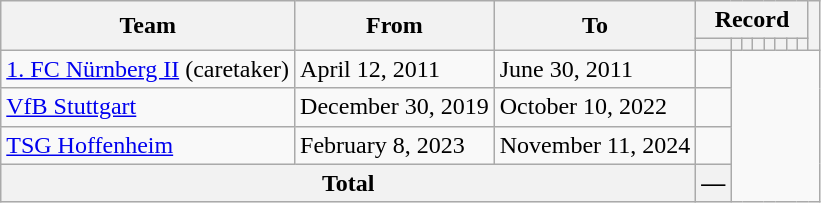<table class="wikitable" style="text-align: center">
<tr>
<th rowspan="2">Team</th>
<th rowspan="2">From</th>
<th rowspan="2">To</th>
<th colspan="8">Record</th>
<th rowspan="2"></th>
</tr>
<tr>
<th></th>
<th></th>
<th></th>
<th></th>
<th></th>
<th></th>
<th></th>
<th></th>
</tr>
<tr>
<td align=left><a href='#'>1. FC Nürnberg II</a> (caretaker)</td>
<td align=left>April 12, 2011</td>
<td align=left>June 30, 2011<br></td>
<td></td>
</tr>
<tr>
<td align=left><a href='#'>VfB Stuttgart</a></td>
<td align=left>December 30, 2019</td>
<td align=left>October 10, 2022<br></td>
<td></td>
</tr>
<tr>
<td align=left><a href='#'>TSG Hoffenheim</a></td>
<td align=left>February 8, 2023</td>
<td align=left>November 11, 2024<br></td>
<td></td>
</tr>
<tr>
<th colspan="3">Total<br></th>
<th>—</th>
</tr>
</table>
